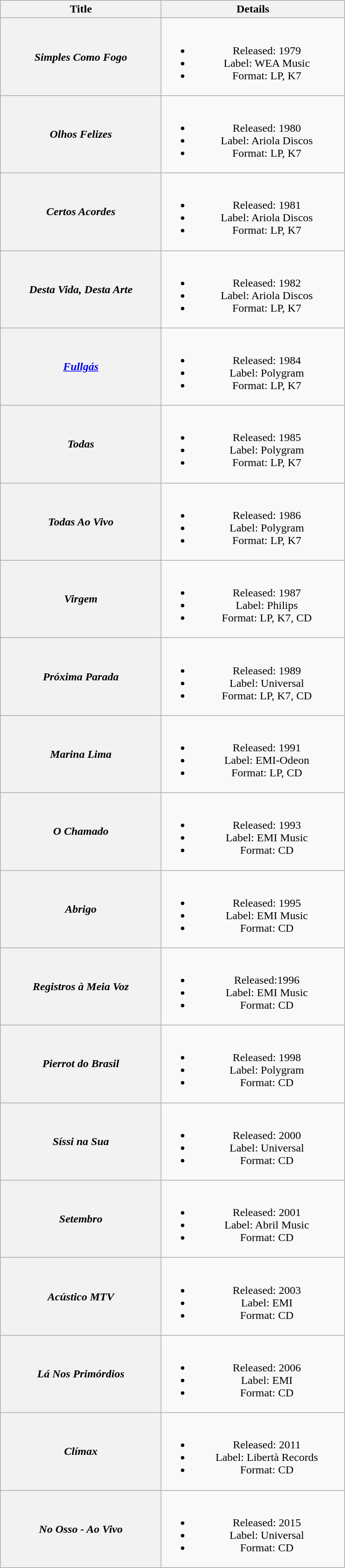<table class="wikitable plainrowheaders" style="text-align:center;">
<tr>
<th scope="col" style="width:14em;">Title</th>
<th scope="col" style="width:16em;">Details</th>
</tr>
<tr>
<th scope="row"><em>Simples Como Fogo</em></th>
<td><br><ul><li>Released: 1979</li><li>Label: WEA Music</li><li>Format: LP, K7</li></ul></td>
</tr>
<tr>
<th scope="row"><em>Olhos Felizes</em></th>
<td><br><ul><li>Released: 1980</li><li>Label: Ariola Discos</li><li>Format: LP, K7</li></ul></td>
</tr>
<tr>
<th scope="row"><em>Certos Acordes</em></th>
<td><br><ul><li>Released: 1981</li><li>Label: Ariola Discos</li><li>Format: LP, K7</li></ul></td>
</tr>
<tr>
<th scope="row"><em>Desta Vida, Desta Arte</em></th>
<td><br><ul><li>Released: 1982</li><li>Label: Ariola Discos</li><li>Format: LP, K7</li></ul></td>
</tr>
<tr>
<th scope="row"><em><a href='#'>Fullgás</a></em></th>
<td><br><ul><li>Released: 1984</li><li>Label: Polygram</li><li>Format: LP, K7</li></ul></td>
</tr>
<tr>
<th scope="row"><em>Todas</em></th>
<td><br><ul><li>Released: 1985</li><li>Label: Polygram</li><li>Format: LP, K7</li></ul></td>
</tr>
<tr>
<th scope="row"><em>Todas Ao Vivo</em></th>
<td><br><ul><li>Released: 1986</li><li>Label: Polygram</li><li>Format: LP, K7</li></ul></td>
</tr>
<tr>
<th scope="row"><em>Virgem</em></th>
<td><br><ul><li>Released: 1987</li><li>Label: Philips</li><li>Format: LP, K7, CD</li></ul></td>
</tr>
<tr>
<th scope="row"><em>Próxima Parada</em></th>
<td><br><ul><li>Released: 1989</li><li>Label: Universal</li><li>Format: LP, K7, CD</li></ul></td>
</tr>
<tr>
<th scope="row"><em>Marina Lima </em></th>
<td><br><ul><li>Released: 1991</li><li>Label: EMI-Odeon</li><li>Format: LP, CD</li></ul></td>
</tr>
<tr>
<th scope="row"><em>O Chamado</em></th>
<td><br><ul><li>Released: 1993</li><li>Label: EMI Music</li><li>Format: CD</li></ul></td>
</tr>
<tr>
<th scope="row"><em>Abrigo</em></th>
<td><br><ul><li>Released: 1995</li><li>Label: EMI Music</li><li>Format: CD</li></ul></td>
</tr>
<tr>
<th scope="row"><em>Registros à Meia Voz</em></th>
<td><br><ul><li>Released:1996</li><li>Label: EMI Music</li><li>Format: CD</li></ul></td>
</tr>
<tr>
<th scope="row"><em>Pierrot do Brasil</em></th>
<td><br><ul><li>Released: 1998</li><li>Label: Polygram</li><li>Format: CD</li></ul></td>
</tr>
<tr>
<th scope="row"><em>Síssi na Sua</em></th>
<td><br><ul><li>Released: 2000</li><li>Label: Universal</li><li>Format: CD</li></ul></td>
</tr>
<tr>
<th scope="row"><em>Setembro</em></th>
<td><br><ul><li>Released: 2001</li><li>Label: Abril Music</li><li>Format: CD</li></ul></td>
</tr>
<tr>
<th scope="row"><em>Acústico MTV</em></th>
<td><br><ul><li>Released: 2003</li><li>Label: EMI</li><li>Format: CD</li></ul></td>
</tr>
<tr>
<th scope="row"><em>Lá Nos Primórdios</em></th>
<td><br><ul><li>Released: 2006</li><li>Label: EMI</li><li>Format: CD</li></ul></td>
</tr>
<tr>
<th scope="row"><em>Clímax</em></th>
<td><br><ul><li>Released: 2011</li><li>Label: Libertà Records</li><li>Format: CD</li></ul></td>
</tr>
<tr>
<th scope="row"><em>No Osso - Ao Vivo</em></th>
<td><br><ul><li>Released: 2015</li><li>Label: Universal</li><li>Format: CD</li></ul></td>
</tr>
</table>
